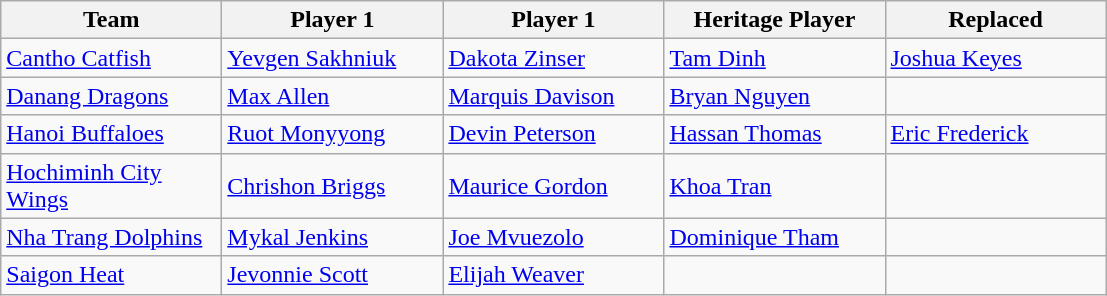<table class="wikitable">
<tr>
<th style="width:140px;">Team</th>
<th style="width:140px;">Player 1</th>
<th style="width:140px;">Player 1</th>
<th style="width:140px;">Heritage Player</th>
<th style="width:140px;">Replaced</th>
</tr>
<tr>
<td><a href='#'>Cantho Catfish</a></td>
<td> <a href='#'>Yevgen Sakhniuk</a></td>
<td> <a href='#'>Dakota Zinser</a></td>
<td> <a href='#'>Tam Dinh</a></td>
<td> <a href='#'>Joshua Keyes</a></td>
</tr>
<tr>
<td><a href='#'>Danang Dragons</a></td>
<td> <a href='#'>Max Allen</a></td>
<td> <a href='#'>Marquis Davison</a></td>
<td> <a href='#'>Bryan Nguyen</a></td>
<td></td>
</tr>
<tr>
<td><a href='#'>Hanoi Buffaloes</a></td>
<td> <a href='#'>Ruot Monyyong</a></td>
<td> <a href='#'>Devin Peterson</a></td>
<td> <a href='#'>Hassan Thomas</a></td>
<td> <a href='#'>Eric Frederick</a></td>
</tr>
<tr>
<td><a href='#'>Hochiminh City Wings</a></td>
<td> <a href='#'>Chrishon Briggs</a></td>
<td> <a href='#'>Maurice Gordon</a></td>
<td> <a href='#'>Khoa Tran</a></td>
<td></td>
</tr>
<tr>
<td><a href='#'>Nha Trang Dolphins</a></td>
<td> <a href='#'>Mykal Jenkins</a></td>
<td> <a href='#'>Joe Mvuezolo</a></td>
<td> <a href='#'>Dominique Tham</a></td>
<td></td>
</tr>
<tr>
<td><a href='#'>Saigon Heat</a></td>
<td> <a href='#'>Jevonnie Scott</a></td>
<td> <a href='#'>Elijah Weaver</a></td>
<td></td>
<td></td>
</tr>
</table>
